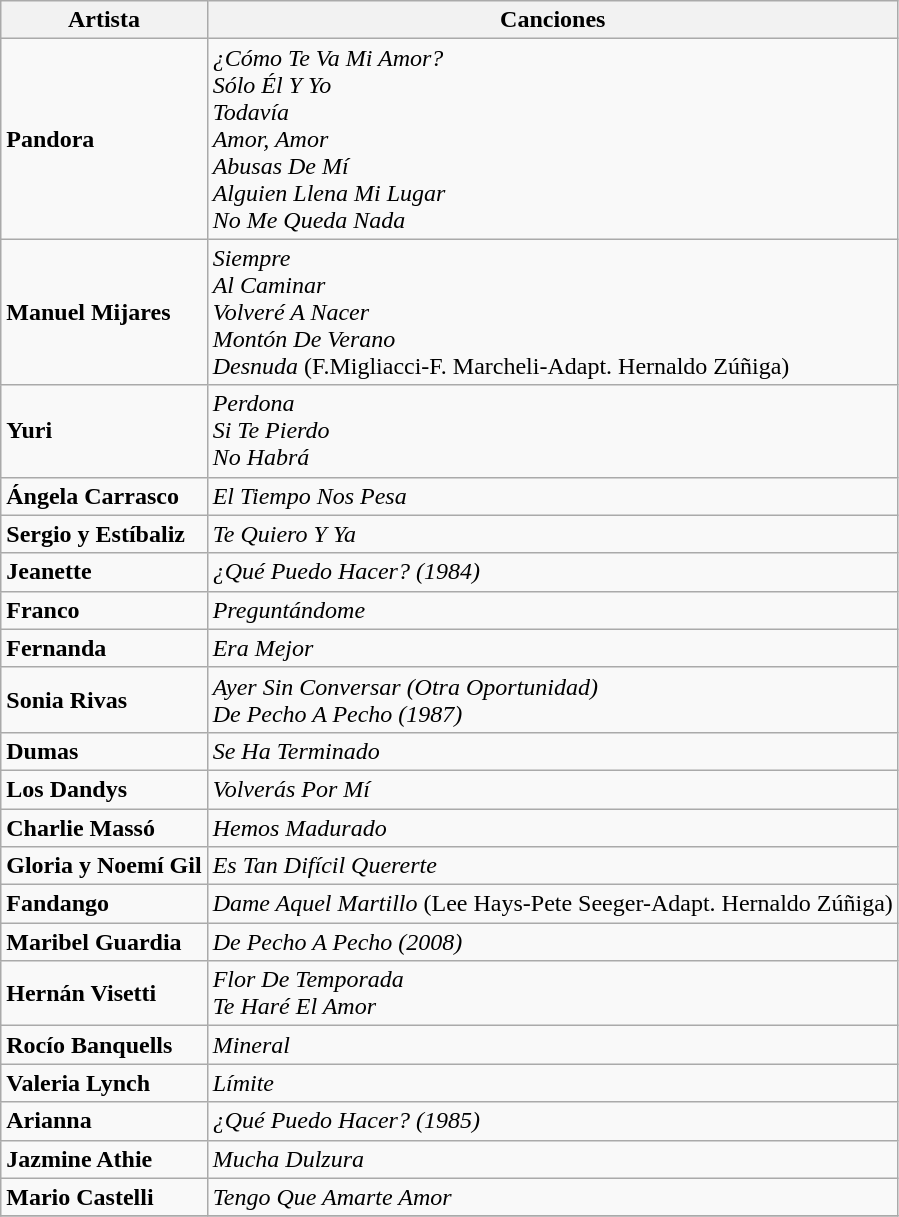<table class="wikitable">
<tr>
<th>Artista</th>
<th>Canciones</th>
</tr>
<tr>
<td><strong>Pandora</strong></td>
<td><em>¿Cómo Te Va Mi Amor?</em><br><em>Sólo Él Y Yo</em><br><em>Todavía</em><br><em>Amor, Amor</em><br><em>Abusas De Mí</em><br><em>Alguien Llena Mi Lugar</em><br><em>No Me Queda Nada</em></td>
</tr>
<tr>
<td><strong>Manuel Mijares</strong></td>
<td><em>Siempre</em><br><em>Al Caminar</em><br><em>Volveré A Nacer</em><br><em>Montón De Verano</em><br><em>Desnuda</em> (F.Migliacci-F. Marcheli-Adapt. Hernaldo Zúñiga)</td>
</tr>
<tr>
<td><strong>Yuri</strong></td>
<td><em>Perdona</em><br><em>Si Te Pierdo</em><br><em>No Habrá</em></td>
</tr>
<tr>
<td><strong>Ángela Carrasco</strong></td>
<td><em>El Tiempo Nos Pesa</em></td>
</tr>
<tr>
<td><strong>Sergio y Estíbaliz</strong></td>
<td><em>Te Quiero Y Ya</em></td>
</tr>
<tr>
<td><strong>Jeanette</strong></td>
<td><em>¿Qué Puedo Hacer? (1984)</em></td>
</tr>
<tr>
<td><strong>Franco</strong></td>
<td><em>Preguntándome</em></td>
</tr>
<tr>
<td><strong>Fernanda</strong></td>
<td><em>Era Mejor</em></td>
</tr>
<tr>
<td><strong>Sonia Rivas</strong></td>
<td><em>Ayer Sin Conversar (Otra Oportunidad)</em><br><em>De Pecho A Pecho (1987)</em></td>
</tr>
<tr>
<td><strong>Dumas</strong></td>
<td><em>Se Ha Terminado</em></td>
</tr>
<tr>
<td><strong>Los Dandys</strong></td>
<td><em>Volverás Por Mí</em></td>
</tr>
<tr>
<td><strong>Charlie Massó</strong></td>
<td><em>Hemos Madurado</em></td>
</tr>
<tr>
<td><strong>Gloria y Noemí Gil</strong></td>
<td><em>Es Tan Difícil Quererte</em></td>
</tr>
<tr>
<td><strong>Fandango</strong></td>
<td><em>Dame Aquel Martillo</em> (Lee Hays-Pete Seeger-Adapt. Hernaldo Zúñiga)</td>
</tr>
<tr>
<td><strong>Maribel Guardia</strong></td>
<td><em>De Pecho A Pecho (2008)</em></td>
</tr>
<tr>
<td><strong>Hernán Visetti</strong></td>
<td><em>Flor De Temporada</em><br><em>Te Haré El Amor</em></td>
</tr>
<tr>
<td><strong>Rocío Banquells</strong></td>
<td><em>Mineral</em></td>
</tr>
<tr>
<td><strong>Valeria Lynch</strong></td>
<td><em>Límite</em></td>
</tr>
<tr>
<td><strong>Arianna</strong></td>
<td><em>¿Qué Puedo Hacer? (1985)</em></td>
</tr>
<tr>
<td><strong>Jazmine Athie</strong></td>
<td><em>Mucha Dulzura</em></td>
</tr>
<tr>
<td><strong>Mario Castelli</strong></td>
<td><em>Tengo Que Amarte Amor</em></td>
</tr>
<tr>
</tr>
</table>
